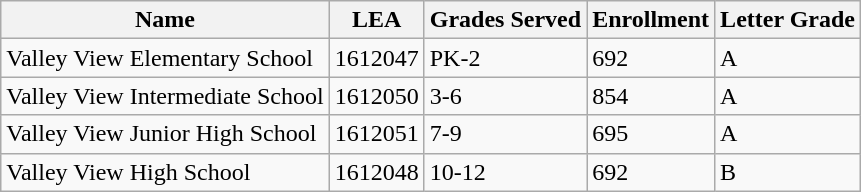<table class="wikitable">
<tr>
<th>Name</th>
<th>LEA</th>
<th>Grades Served</th>
<th>Enrollment</th>
<th>Letter Grade</th>
</tr>
<tr>
<td>Valley View Elementary School</td>
<td>1612047</td>
<td>PK-2</td>
<td>692</td>
<td>A</td>
</tr>
<tr>
<td>Valley View Intermediate School</td>
<td>1612050</td>
<td>3-6</td>
<td>854</td>
<td>A</td>
</tr>
<tr>
<td>Valley View Junior High School</td>
<td>1612051</td>
<td>7-9</td>
<td>695</td>
<td>A</td>
</tr>
<tr>
<td>Valley View High School</td>
<td>1612048</td>
<td>10-12</td>
<td>692</td>
<td>B</td>
</tr>
</table>
